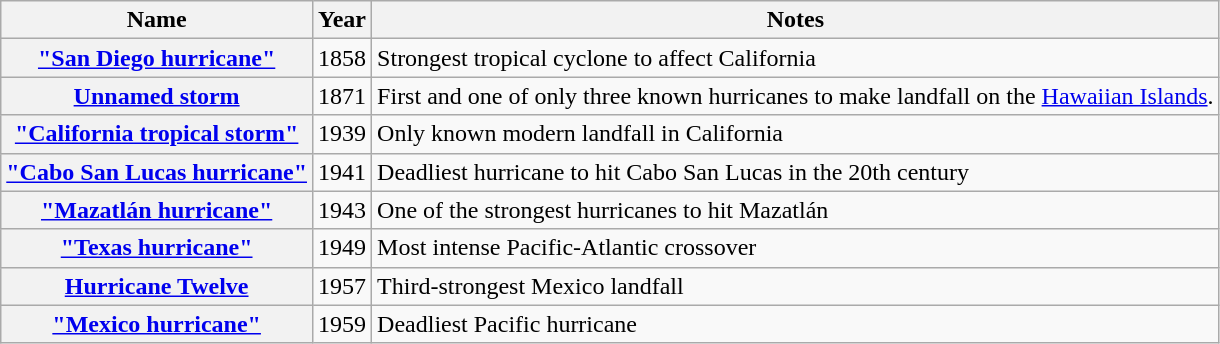<table class="wikitable plainrowheaders">
<tr>
<th scope="col">Name</th>
<th scope="col">Year</th>
<th scope="col">Notes</th>
</tr>
<tr>
<th scope="row"><a href='#'>"San Diego hurricane"</a></th>
<td>1858</td>
<td>Strongest tropical cyclone to affect California</td>
</tr>
<tr>
<th scope="row"><a href='#'>Unnamed storm</a></th>
<td>1871</td>
<td>First and one of only three known hurricanes to make landfall on the <a href='#'>Hawaiian Islands</a>.</td>
</tr>
<tr>
<th scope="row"><a href='#'>"California tropical storm"</a></th>
<td>1939</td>
<td>Only known modern landfall in California</td>
</tr>
<tr>
<th scope="row"><a href='#'>"Cabo San Lucas hurricane"</a></th>
<td>1941</td>
<td>Deadliest hurricane to hit Cabo San Lucas in the 20th century</td>
</tr>
<tr>
<th scope="row"><a href='#'>"Mazatlán hurricane"</a></th>
<td>1943</td>
<td>One of the strongest hurricanes to hit Mazatlán</td>
</tr>
<tr>
<th scope="row"><a href='#'>"Texas hurricane"</a></th>
<td>1949</td>
<td>Most intense Pacific-Atlantic crossover</td>
</tr>
<tr>
<th scope="row"><a href='#'>Hurricane Twelve</a></th>
<td>1957</td>
<td>Third-strongest Mexico landfall</td>
</tr>
<tr>
<th scope="row"><a href='#'>"Mexico hurricane"</a></th>
<td>1959</td>
<td>Deadliest Pacific hurricane</td>
</tr>
</table>
